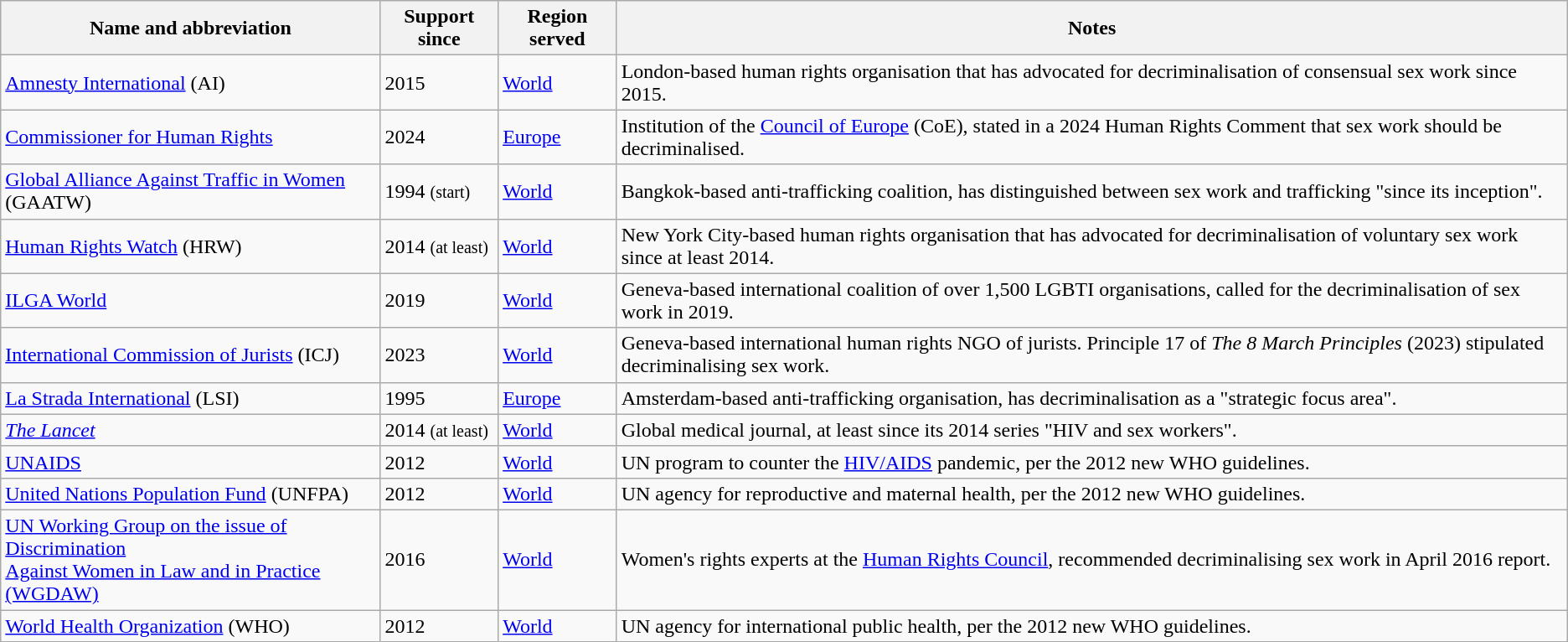<table class="wikitable sortable">
<tr>
<th>Name and abbreviation</th>
<th>Support since</th>
<th>Region served</th>
<th>Notes</th>
</tr>
<tr>
<td><a href='#'>Amnesty International</a> (AI)</td>
<td>2015</td>
<td> <a href='#'>World</a></td>
<td>London-based human rights organisation that has advocated for decriminalisation of consensual sex work since 2015.</td>
</tr>
<tr>
<td><a href='#'>Commissioner for Human Rights</a></td>
<td>2024</td>
<td> <a href='#'>Europe</a></td>
<td>Institution of the <a href='#'>Council of Europe</a> (CoE), stated in a 2024 Human Rights Comment that sex work should be decriminalised.</td>
</tr>
<tr>
<td><a href='#'>Global Alliance Against Traffic in Women</a> (GAATW)</td>
<td>1994 <small>(start)</small></td>
<td> <a href='#'>World</a></td>
<td>Bangkok-based anti-trafficking coalition, has distinguished between sex work and trafficking "since its inception".</td>
</tr>
<tr>
<td><a href='#'>Human Rights Watch</a> (HRW)</td>
<td>2014 <small>(at least)</small></td>
<td> <a href='#'>World</a></td>
<td>New York City-based human rights organisation that has advocated for decriminalisation of voluntary sex work since at least 2014.</td>
</tr>
<tr>
<td><a href='#'>ILGA World</a></td>
<td>2019</td>
<td> <a href='#'>World</a></td>
<td>Geneva-based international coalition of over 1,500 LGBTI organisations, called for the decriminalisation of sex work in 2019.</td>
</tr>
<tr>
<td><a href='#'>International Commission of Jurists</a> (ICJ)</td>
<td>2023</td>
<td> <a href='#'>World</a></td>
<td>Geneva-based international human rights NGO of jurists. Principle 17 of <em>The 8 March Principles</em> (2023) stipulated decriminalising sex work.</td>
</tr>
<tr>
<td><a href='#'>La Strada International</a> (LSI)</td>
<td>1995</td>
<td> <a href='#'>Europe</a></td>
<td>Amsterdam-based anti-trafficking organisation, has decriminalisation as a "strategic focus area".</td>
</tr>
<tr>
<td><em><a href='#'>The Lancet</a></em></td>
<td>2014 <small>(at least)</small></td>
<td> <a href='#'>World</a></td>
<td>Global medical journal, at least since its 2014 series "HIV and sex workers".</td>
</tr>
<tr>
<td><a href='#'>UNAIDS</a></td>
<td>2012</td>
<td> <a href='#'>World</a></td>
<td>UN program to counter the <a href='#'>HIV/AIDS</a> pandemic, per the 2012 new WHO guidelines.</td>
</tr>
<tr>
<td><a href='#'>United Nations Population Fund</a> (UNFPA)</td>
<td>2012</td>
<td> <a href='#'>World</a></td>
<td>UN agency for reproductive and maternal health, per the 2012 new WHO guidelines.</td>
</tr>
<tr>
<td><a href='#'>UN Working Group on the issue of Discrimination<br>Against Women in Law and in Practice (WGDAW)</a></td>
<td>2016</td>
<td> <a href='#'>World</a></td>
<td>Women's rights experts at the <a href='#'>Human Rights Council</a>, recommended decriminalising sex work in April 2016 report.</td>
</tr>
<tr>
<td><a href='#'>World Health Organization</a> (WHO)</td>
<td>2012</td>
<td> <a href='#'>World</a></td>
<td>UN agency for international public health, per the 2012 new WHO guidelines.</td>
</tr>
</table>
